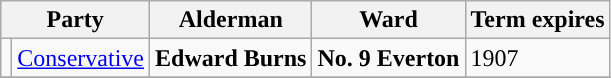<table class="wikitable">
<tr>
<th colspan="2">Party</th>
<th>Alderman</th>
<th>Ward</th>
<th>Term expires</th>
</tr>
<tr>
<td style="background-color:"></td>
<td><a href='#'>Conservative</a></td>
<td><strong>Edward Burns</strong></td>
<td><strong>No. 9 Everton</strong></td>
<td>1907</td>
</tr>
<tr>
</tr>
</table>
